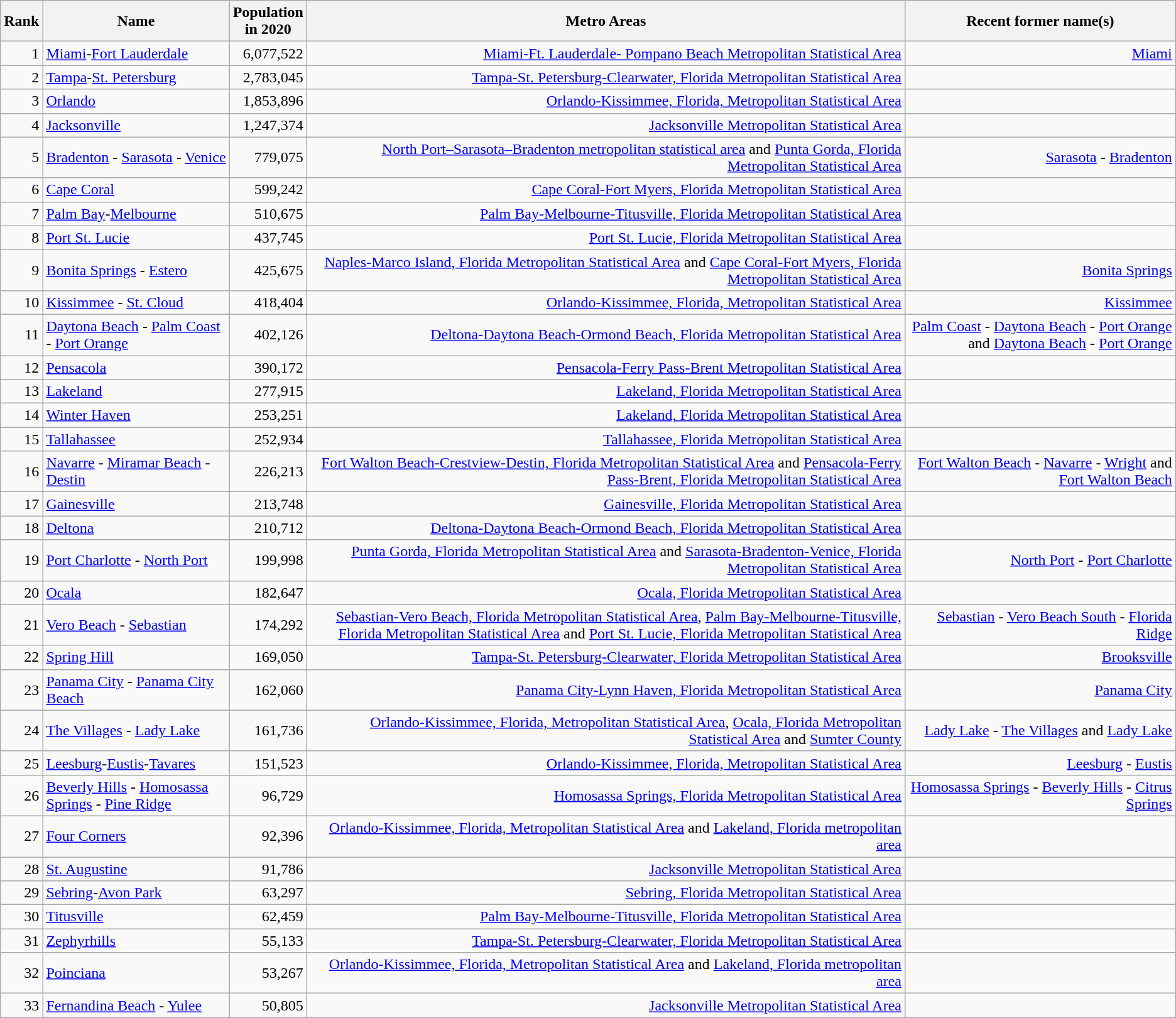<table class="wikitable sortable" | style="text-align:right;">
<tr style="text-align:center;">
<th>Rank</th>
<th>Name</th>
<th>Population<br>in 2020</th>
<th>Metro Areas</th>
<th>Recent former name(s)</th>
</tr>
<tr>
<td>1</td>
<td style="text-align:left;"><a href='#'>Miami</a>-<a href='#'>Fort Lauderdale</a></td>
<td>6,077,522</td>
<td><a href='#'>Miami-Ft. Lauderdale- Pompano Beach Metropolitan Statistical Area</a></td>
<td><a href='#'>Miami</a></td>
</tr>
<tr>
<td>2</td>
<td style="text-align:left;"><a href='#'>Tampa</a>-<a href='#'>St. Petersburg</a></td>
<td>2,783,045</td>
<td><a href='#'>Tampa-St. Petersburg-Clearwater, Florida Metropolitan Statistical Area</a></td>
<td></td>
</tr>
<tr>
<td>3</td>
<td style="text-align:left;"><a href='#'>Orlando</a></td>
<td>1,853,896</td>
<td><a href='#'>Orlando-Kissimmee, Florida, Metropolitan Statistical Area</a></td>
<td></td>
</tr>
<tr>
<td>4</td>
<td style="text-align:left;"><a href='#'>Jacksonville</a></td>
<td>1,247,374</td>
<td><a href='#'>Jacksonville Metropolitan Statistical Area</a></td>
<td></td>
</tr>
<tr>
<td>5</td>
<td style="text-align:left;"><a href='#'>Bradenton</a> - <a href='#'>Sarasota</a> - <a href='#'>Venice</a></td>
<td>779,075</td>
<td><a href='#'>North Port–Sarasota–Bradenton metropolitan statistical area</a> and <a href='#'>Punta Gorda, Florida Metropolitan Statistical Area</a></td>
<td><a href='#'>Sarasota</a> - <a href='#'>Bradenton</a></td>
</tr>
<tr>
<td>6</td>
<td style="text-align:left;"><a href='#'>Cape Coral</a></td>
<td>599,242</td>
<td><a href='#'>Cape Coral-Fort Myers, Florida Metropolitan Statistical Area</a></td>
<td></td>
</tr>
<tr>
<td>7</td>
<td style="text-align:left;"><a href='#'>Palm Bay</a>-<a href='#'>Melbourne</a></td>
<td>510,675</td>
<td><a href='#'>Palm Bay-Melbourne-Titusville, Florida Metropolitan Statistical Area</a></td>
<td></td>
</tr>
<tr>
<td>8</td>
<td style="text-align:left;"><a href='#'>Port St. Lucie</a></td>
<td>437,745</td>
<td><a href='#'>Port St. Lucie, Florida Metropolitan Statistical Area</a></td>
<td></td>
</tr>
<tr>
<td>9</td>
<td style="text-align:left;"><a href='#'>Bonita Springs</a> - <a href='#'>Estero</a></td>
<td>425,675</td>
<td><a href='#'>Naples-Marco Island, Florida Metropolitan Statistical Area</a> and <a href='#'>Cape Coral-Fort Myers, Florida Metropolitan Statistical Area</a></td>
<td><a href='#'>Bonita Springs</a></td>
</tr>
<tr>
<td>10</td>
<td style="text-align:left;"><a href='#'>Kissimmee</a> - <a href='#'>St. Cloud</a></td>
<td>418,404</td>
<td><a href='#'>Orlando-Kissimmee, Florida, Metropolitan Statistical Area</a></td>
<td><a href='#'>Kissimmee</a></td>
</tr>
<tr>
<td>11</td>
<td style="text-align:left;"><a href='#'>Daytona Beach</a> - <a href='#'>Palm Coast</a> - <a href='#'>Port Orange</a></td>
<td>402,126</td>
<td><a href='#'>Deltona-Daytona Beach-Ormond Beach, Florida Metropolitan Statistical Area</a></td>
<td><a href='#'>Palm Coast</a> - <a href='#'>Daytona Beach</a> - <a href='#'>Port Orange</a> and <a href='#'>Daytona Beach</a> - <a href='#'>Port Orange</a></td>
</tr>
<tr>
<td>12</td>
<td style="text-align:left;"><a href='#'>Pensacola</a></td>
<td>390,172</td>
<td><a href='#'>Pensacola-Ferry Pass-Brent Metropolitan Statistical Area</a></td>
<td></td>
</tr>
<tr>
<td>13</td>
<td style="text-align:left;"><a href='#'>Lakeland</a></td>
<td>277,915</td>
<td><a href='#'>Lakeland, Florida Metropolitan Statistical Area</a></td>
<td></td>
</tr>
<tr>
<td>14</td>
<td style="text-align:left;"><a href='#'>Winter Haven</a></td>
<td>253,251</td>
<td><a href='#'>Lakeland, Florida Metropolitan Statistical Area</a></td>
<td></td>
</tr>
<tr>
<td>15</td>
<td style="text-align:left;"><a href='#'>Tallahassee</a></td>
<td>252,934</td>
<td><a href='#'>Tallahassee, Florida Metropolitan Statistical Area</a></td>
<td></td>
</tr>
<tr>
<td>16</td>
<td style="text-align:left;"><a href='#'>Navarre</a> - <a href='#'>Miramar Beach</a> - <a href='#'>Destin</a></td>
<td>226,213</td>
<td><a href='#'>Fort Walton Beach-Crestview-Destin, Florida Metropolitan Statistical Area</a> and <a href='#'>Pensacola-Ferry Pass-Brent, Florida Metropolitan Statistical Area</a></td>
<td><a href='#'>Fort Walton Beach</a> - <a href='#'>Navarre</a> - <a href='#'>Wright</a> and<br><a href='#'>Fort Walton Beach</a></td>
</tr>
<tr>
<td>17</td>
<td style="text-align:left;"><a href='#'>Gainesville</a></td>
<td>213,748</td>
<td><a href='#'>Gainesville, Florida Metropolitan Statistical Area</a></td>
<td></td>
</tr>
<tr>
<td>18</td>
<td style="text-align:left;"><a href='#'>Deltona</a></td>
<td>210,712</td>
<td><a href='#'>Deltona-Daytona Beach-Ormond Beach, Florida Metropolitan Statistical Area</a></td>
<td></td>
</tr>
<tr>
<td>19</td>
<td style="text-align:left;"><a href='#'>Port Charlotte</a> - <a href='#'>North Port</a></td>
<td>199,998</td>
<td><a href='#'>Punta Gorda, Florida Metropolitan Statistical Area</a> and <a href='#'>Sarasota-Bradenton-Venice, Florida Metropolitan Statistical Area</a></td>
<td><a href='#'>North Port</a> - <a href='#'>Port Charlotte</a></td>
</tr>
<tr>
<td>20</td>
<td style="text-align:left;"><a href='#'>Ocala</a></td>
<td>182,647</td>
<td><a href='#'>Ocala, Florida Metropolitan Statistical Area</a></td>
<td></td>
</tr>
<tr>
<td>21</td>
<td style="text-align:left;"><a href='#'>Vero Beach</a> - <a href='#'>Sebastian</a></td>
<td>174,292</td>
<td><a href='#'>Sebastian-Vero Beach, Florida Metropolitan Statistical Area</a>, <a href='#'>Palm Bay-Melbourne-Titusville, Florida Metropolitan Statistical Area</a> and <a href='#'>Port St. Lucie, Florida Metropolitan Statistical Area</a></td>
<td><a href='#'>Sebastian</a> - <a href='#'>Vero Beach South</a> - <a href='#'>Florida Ridge</a></td>
</tr>
<tr>
<td>22</td>
<td style="text-align:left;"><a href='#'>Spring Hill</a></td>
<td>169,050</td>
<td><a href='#'>Tampa-St. Petersburg-Clearwater, Florida Metropolitan Statistical Area</a></td>
<td><a href='#'>Brooksville</a></td>
</tr>
<tr>
<td>23</td>
<td style="text-align:left;"><a href='#'>Panama City</a> - <a href='#'>Panama City Beach</a></td>
<td>162,060</td>
<td><a href='#'>Panama City-Lynn Haven, Florida Metropolitan Statistical Area</a></td>
<td><a href='#'>Panama City</a></td>
</tr>
<tr>
<td>24</td>
<td style="text-align:left;"><a href='#'>The Villages</a> - <a href='#'>Lady Lake</a></td>
<td>161,736</td>
<td><a href='#'>Orlando-Kissimmee, Florida, Metropolitan Statistical Area</a>, <a href='#'>Ocala, Florida Metropolitan Statistical Area</a> and <a href='#'>Sumter County</a></td>
<td><a href='#'>Lady Lake</a> - <a href='#'>The Villages</a> and <a href='#'>Lady Lake</a></td>
</tr>
<tr>
<td>25</td>
<td style="text-align:left;"><a href='#'>Leesburg</a>-<a href='#'>Eustis</a>-<a href='#'>Tavares</a></td>
<td>151,523</td>
<td><a href='#'>Orlando-Kissimmee, Florida, Metropolitan Statistical Area</a></td>
<td><a href='#'>Leesburg</a> - <a href='#'>Eustis</a></td>
</tr>
<tr>
<td>26</td>
<td style="text-align:left;"><a href='#'>Beverly Hills</a> - <a href='#'>Homosassa Springs</a> - <a href='#'>Pine Ridge</a></td>
<td>96,729</td>
<td><a href='#'>Homosassa Springs, Florida Metropolitan Statistical Area</a></td>
<td><a href='#'>Homosassa Springs</a> - <a href='#'>Beverly Hills</a> - <a href='#'>Citrus Springs</a></td>
</tr>
<tr>
<td>27</td>
<td style="text-align:left;"><a href='#'>Four Corners</a></td>
<td>92,396</td>
<td><a href='#'>Orlando-Kissimmee, Florida, Metropolitan Statistical Area</a> and <a href='#'>Lakeland, Florida metropolitan area</a></td>
<td></td>
</tr>
<tr>
<td>28</td>
<td style="text-align:left;"><a href='#'>St. Augustine</a></td>
<td>91,786</td>
<td><a href='#'>Jacksonville Metropolitan Statistical Area</a></td>
<td></td>
</tr>
<tr>
<td>29</td>
<td style="text-align:left;"><a href='#'>Sebring</a>-<a href='#'>Avon Park</a></td>
<td>63,297</td>
<td><a href='#'>Sebring, Florida Metropolitan Statistical Area</a></td>
<td></td>
</tr>
<tr>
<td>30</td>
<td style="text-align:left;"><a href='#'>Titusville</a></td>
<td>62,459</td>
<td><a href='#'>Palm Bay-Melbourne-Titusville, Florida Metropolitan Statistical Area</a></td>
<td></td>
</tr>
<tr>
<td>31</td>
<td style="text-align:left;"><a href='#'>Zephyrhills</a></td>
<td>55,133</td>
<td><a href='#'>Tampa-St. Petersburg-Clearwater, Florida Metropolitan Statistical Area</a></td>
<td></td>
</tr>
<tr>
<td>32</td>
<td style="text-align:left;"><a href='#'>Poinciana</a></td>
<td>53,267</td>
<td><a href='#'>Orlando-Kissimmee, Florida, Metropolitan Statistical Area</a> and <a href='#'>Lakeland, Florida metropolitan area</a></td>
<td></td>
</tr>
<tr>
<td>33</td>
<td style="text-align:left;"><a href='#'>Fernandina Beach</a> - <a href='#'>Yulee</a></td>
<td>50,805</td>
<td><a href='#'>Jacksonville Metropolitan Statistical Area</a></td>
<td></td>
</tr>
</table>
